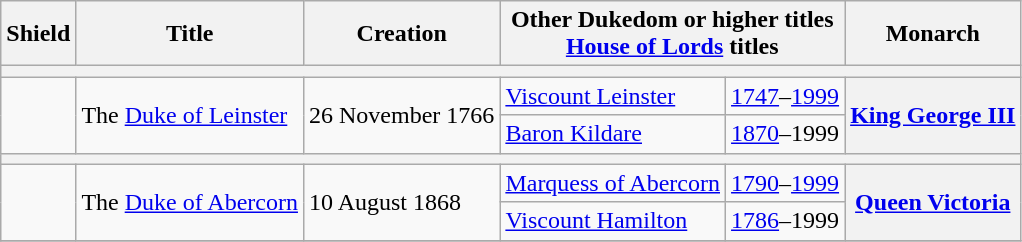<table class="wikitable">
<tr>
<th>Shield</th>
<th>Title</th>
<th>Creation</th>
<th colspan=2>Other Dukedom or higher titles<br><a href='#'>House of Lords</a> titles</th>
<th>Monarch</th>
</tr>
<tr>
<th colspan=6></th>
</tr>
<tr>
<td rowspan=2 align=center><br></td>
<td rowspan=2>The <a href='#'>Duke of Leinster</a></td>
<td rowspan=2>26 November 1766</td>
<td> <a href='#'>Viscount Leinster</a></td>
<td><a href='#'>1747</a>–<a href='#'>1999</a></td>
<th rowspan=2><a href='#'>King George III</a></th>
</tr>
<tr>
<td> <a href='#'>Baron Kildare</a></td>
<td><a href='#'>1870</a>–1999</td>
</tr>
<tr>
<th colspan=6></th>
</tr>
<tr>
<td rowspan=2 align=center><br></td>
<td rowspan=2>The <a href='#'>Duke of Abercorn</a></td>
<td rowspan=2>10 August 1868</td>
<td> <a href='#'>Marquess of Abercorn</a></td>
<td><a href='#'>1790</a>–<a href='#'>1999</a></td>
<th rowspan=2><a href='#'>Queen Victoria</a></th>
</tr>
<tr>
<td> <a href='#'>Viscount Hamilton</a></td>
<td><a href='#'>1786</a>–1999</td>
</tr>
<tr>
</tr>
</table>
